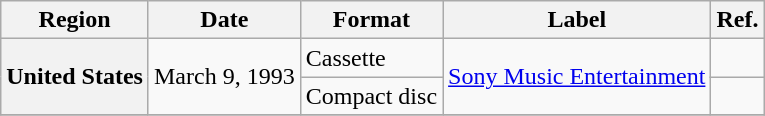<table class="wikitable plainrowheaders">
<tr>
<th scope="col">Region</th>
<th scope="col">Date</th>
<th scope="col">Format</th>
<th scope="col">Label</th>
<th scope="col">Ref.</th>
</tr>
<tr>
<th scope="row" rowspan="2">United States</th>
<td rowspan="2">March 9, 1993</td>
<td>Cassette</td>
<td rowspan="2"><a href='#'>Sony Music Entertainment</a></td>
<td></td>
</tr>
<tr>
<td>Compact disc</td>
<td></td>
</tr>
<tr>
</tr>
</table>
